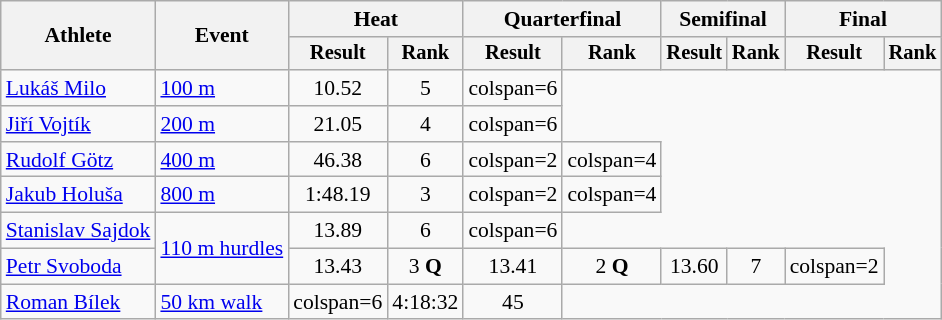<table class=wikitable style="font-size:90%">
<tr>
<th rowspan="2">Athlete</th>
<th rowspan="2">Event</th>
<th colspan="2">Heat</th>
<th colspan="2">Quarterfinal</th>
<th colspan="2">Semifinal</th>
<th colspan="2">Final</th>
</tr>
<tr style="font-size:95%">
<th>Result</th>
<th>Rank</th>
<th>Result</th>
<th>Rank</th>
<th>Result</th>
<th>Rank</th>
<th>Result</th>
<th>Rank</th>
</tr>
<tr align=center>
<td align=left><a href='#'>Lukáš Milo</a></td>
<td align=left><a href='#'>100 m</a></td>
<td>10.52</td>
<td>5</td>
<td>colspan=6 </td>
</tr>
<tr align=center>
<td align=left><a href='#'>Jiří Vojtík</a></td>
<td align=left><a href='#'>200 m</a></td>
<td>21.05</td>
<td>4</td>
<td>colspan=6 </td>
</tr>
<tr align=center>
<td align=left><a href='#'>Rudolf Götz</a></td>
<td align=left><a href='#'>400 m</a></td>
<td>46.38</td>
<td>6</td>
<td>colspan=2 </td>
<td>colspan=4 </td>
</tr>
<tr align=center>
<td align=left><a href='#'>Jakub Holuša</a></td>
<td align=left><a href='#'>800 m</a></td>
<td>1:48.19</td>
<td>3</td>
<td>colspan=2 </td>
<td>colspan=4 </td>
</tr>
<tr align=center>
<td align=left><a href='#'>Stanislav Sajdok</a></td>
<td align=left rowspan=2><a href='#'>110 m hurdles</a></td>
<td>13.89</td>
<td>6</td>
<td>colspan=6 </td>
</tr>
<tr align=center>
<td align=left><a href='#'>Petr Svoboda</a></td>
<td>13.43</td>
<td>3 <strong>Q</strong></td>
<td>13.41</td>
<td>2 <strong>Q</strong></td>
<td>13.60</td>
<td>7</td>
<td>colspan=2 </td>
</tr>
<tr align=center>
<td align=left><a href='#'>Roman Bílek</a></td>
<td align=left><a href='#'>50 km walk</a></td>
<td>colspan=6 </td>
<td>4:18:32</td>
<td>45</td>
</tr>
</table>
